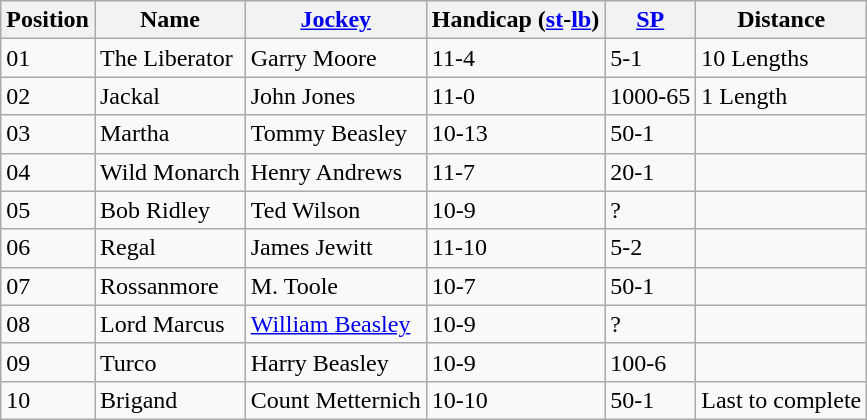<table class="wikitable sortable">
<tr>
<th data-sort-type="number">Position</th>
<th>Name</th>
<th><a href='#'>Jockey</a></th>
<th>Handicap (<a href='#'>st</a>-<a href='#'>lb</a>)</th>
<th><a href='#'>SP</a></th>
<th>Distance</th>
</tr>
<tr>
<td>01</td>
<td>The Liberator</td>
<td>Garry Moore</td>
<td>11-4</td>
<td>5-1</td>
<td>10 Lengths</td>
</tr>
<tr>
<td>02</td>
<td>Jackal</td>
<td>John Jones</td>
<td>11-0</td>
<td>1000-65</td>
<td>1 Length</td>
</tr>
<tr>
<td>03</td>
<td>Martha</td>
<td>Tommy Beasley</td>
<td>10-13</td>
<td>50-1</td>
<td></td>
</tr>
<tr>
<td>04</td>
<td>Wild Monarch</td>
<td>Henry Andrews</td>
<td>11-7</td>
<td>20-1</td>
<td></td>
</tr>
<tr>
<td>05</td>
<td>Bob Ridley</td>
<td>Ted Wilson</td>
<td>10-9</td>
<td>?</td>
<td></td>
</tr>
<tr>
<td>06</td>
<td>Regal</td>
<td>James Jewitt</td>
<td>11-10</td>
<td>5-2</td>
<td></td>
</tr>
<tr>
<td>07</td>
<td>Rossanmore</td>
<td>M. Toole</td>
<td>10-7</td>
<td>50-1</td>
<td></td>
</tr>
<tr>
<td>08</td>
<td>Lord Marcus</td>
<td><a href='#'>William Beasley</a></td>
<td>10-9</td>
<td>?</td>
<td></td>
</tr>
<tr>
<td>09</td>
<td>Turco</td>
<td>Harry Beasley</td>
<td>10-9</td>
<td>100-6</td>
<td></td>
</tr>
<tr>
<td>10</td>
<td>Brigand</td>
<td>Count Metternich</td>
<td>10-10</td>
<td>50-1</td>
<td>Last to complete</td>
</tr>
</table>
